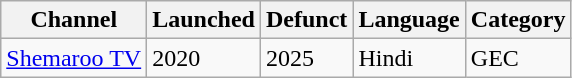<table class="wikitable">
<tr>
<th>Channel</th>
<th>Launched</th>
<th>Defunct</th>
<th>Language</th>
<th>Category</th>
</tr>
<tr>
<td><a href='#'>Shemaroo TV</a></td>
<td>2020</td>
<td>2025</td>
<td>Hindi</td>
<td>GEC</td>
</tr>
</table>
